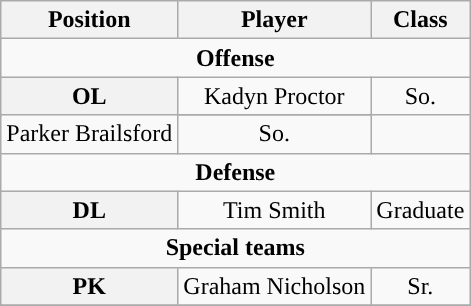<table class="wikitable">
<tr>
<th>Position</th>
<th>Player</th>
<th>Class</th>
</tr>
<tr>
<td colspan="4" style="text-align:center; "><strong>Offense</strong></td>
</tr>
<tr style="text-align:center;">
<th rowspan="2">OL</th>
<td>Kadyn Proctor</td>
<td>So.</td>
</tr>
<tr>
</tr>
<tr style="text-align:center;">
<td>Parker Brailsford</td>
<td>So.</td>
</tr>
<tr>
<td colspan="4" style="text-align:center; "><strong>Defense</strong></td>
</tr>
<tr style="text-align:center;">
<th rowspan="1">DL</th>
<td>Tim Smith</td>
<td>Graduate</td>
</tr>
<tr>
<td colspan="4" style="text-align:center; "><strong>Special teams</strong></td>
</tr>
<tr style="text-align:center;">
<th rowspan="1">PK</th>
<td>Graham Nicholson</td>
<td>Sr.</td>
</tr>
<tr>
</tr>
</table>
